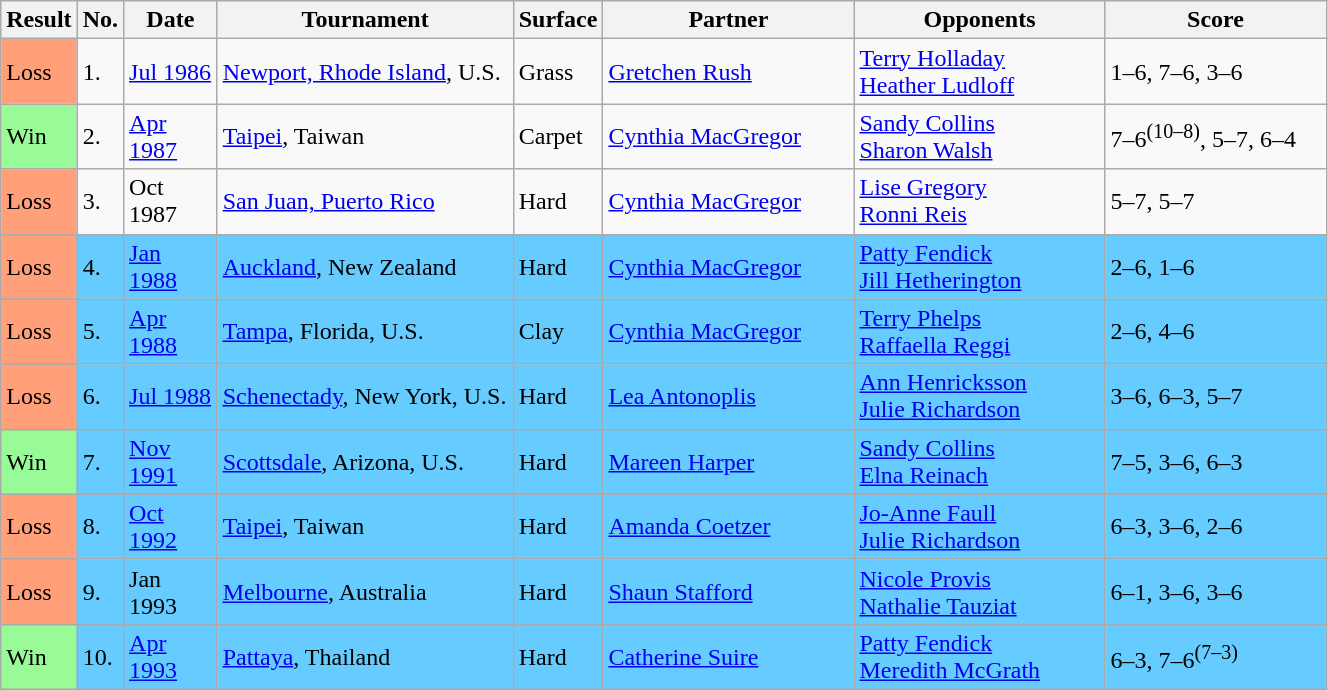<table class="sortable wikitable">
<tr>
<th>Result</th>
<th style="width:20px">No.</th>
<th style="width:55px">Date</th>
<th style="width:190px">Tournament</th>
<th style="width:50px">Surface</th>
<th style="width:160px">Partner</th>
<th style="width:160px">Opponents</th>
<th style="width:140px" class="unsortable">Score</th>
</tr>
<tr bgcolor=>
<td style="background:#ffa07a;">Loss</td>
<td>1.</td>
<td><a href='#'>Jul 1986</a></td>
<td><a href='#'>Newport, Rhode Island</a>, U.S.</td>
<td>Grass</td>
<td> <a href='#'>Gretchen Rush</a></td>
<td> <a href='#'>Terry Holladay</a> <br>  <a href='#'>Heather Ludloff</a></td>
<td>1–6, 7–6, 3–6</td>
</tr>
<tr bgcolor=>
<td style="background:#98fb98;">Win</td>
<td>2.</td>
<td><a href='#'>Apr 1987</a></td>
<td><a href='#'>Taipei</a>, Taiwan</td>
<td>Carpet</td>
<td> <a href='#'>Cynthia MacGregor</a></td>
<td> <a href='#'>Sandy Collins</a> <br>  <a href='#'>Sharon Walsh</a></td>
<td>7–6<sup>(10–8)</sup>, 5–7, 6–4</td>
</tr>
<tr bgcolor=>
<td style="background:#ffa07a;">Loss</td>
<td>3.</td>
<td>Oct 1987</td>
<td><a href='#'>San Juan, Puerto Rico</a></td>
<td>Hard</td>
<td> <a href='#'>Cynthia MacGregor</a></td>
<td> <a href='#'>Lise Gregory</a> <br>  <a href='#'>Ronni Reis</a></td>
<td>5–7, 5–7</td>
</tr>
<tr bgcolor="66CCFF">
<td style="background:#ffa07a;">Loss</td>
<td>4.</td>
<td><a href='#'>Jan 1988</a></td>
<td><a href='#'>Auckland</a>, New Zealand</td>
<td>Hard</td>
<td> <a href='#'>Cynthia MacGregor</a></td>
<td> <a href='#'>Patty Fendick</a> <br>  <a href='#'>Jill Hetherington</a></td>
<td>2–6, 1–6</td>
</tr>
<tr bgcolor="66CCFF">
<td style="background:#ffa07a;">Loss</td>
<td>5.</td>
<td><a href='#'>Apr 1988</a></td>
<td><a href='#'>Tampa</a>, Florida, U.S.</td>
<td>Clay</td>
<td> <a href='#'>Cynthia MacGregor</a></td>
<td> <a href='#'>Terry Phelps</a> <br>  <a href='#'>Raffaella Reggi</a></td>
<td>2–6, 4–6</td>
</tr>
<tr bgcolor="66CCFF">
<td style="background:#ffa07a;">Loss</td>
<td>6.</td>
<td><a href='#'>Jul 1988</a></td>
<td><a href='#'>Schenectady</a>, New York, U.S.</td>
<td>Hard</td>
<td> <a href='#'>Lea Antonoplis</a></td>
<td> <a href='#'>Ann Henricksson</a> <br>  <a href='#'>Julie Richardson</a></td>
<td>3–6, 6–3, 5–7</td>
</tr>
<tr bgcolor="66CCFF">
<td style="background:#98fb98;">Win</td>
<td>7.</td>
<td><a href='#'>Nov 1991</a></td>
<td><a href='#'>Scottsdale</a>, Arizona, U.S.</td>
<td>Hard</td>
<td> <a href='#'>Mareen Harper</a></td>
<td> <a href='#'>Sandy Collins</a> <br>  <a href='#'>Elna Reinach</a></td>
<td>7–5, 3–6, 6–3</td>
</tr>
<tr bgcolor="66CCFF">
<td style="background:#ffa07a;">Loss</td>
<td>8.</td>
<td><a href='#'>Oct 1992</a></td>
<td><a href='#'>Taipei</a>, Taiwan</td>
<td>Hard</td>
<td> <a href='#'>Amanda Coetzer</a></td>
<td> <a href='#'>Jo-Anne Faull</a> <br>  <a href='#'>Julie Richardson</a></td>
<td>6–3, 3–6, 2–6</td>
</tr>
<tr bgcolor="66CCFF">
<td style="background:#ffa07a;">Loss</td>
<td>9.</td>
<td>Jan 1993</td>
<td><a href='#'>Melbourne</a>, Australia</td>
<td>Hard</td>
<td> <a href='#'>Shaun Stafford</a></td>
<td> <a href='#'>Nicole Provis</a> <br>  <a href='#'>Nathalie Tauziat</a></td>
<td>6–1, 3–6, 3–6</td>
</tr>
<tr bgcolor="66CCFF">
<td style="background:#98fb98;">Win</td>
<td>10.</td>
<td><a href='#'>Apr 1993</a></td>
<td><a href='#'>Pattaya</a>, Thailand</td>
<td>Hard</td>
<td> <a href='#'>Catherine Suire</a></td>
<td> <a href='#'>Patty Fendick</a> <br>  <a href='#'>Meredith McGrath</a></td>
<td>6–3, 7–6<sup>(7–3)</sup></td>
</tr>
</table>
